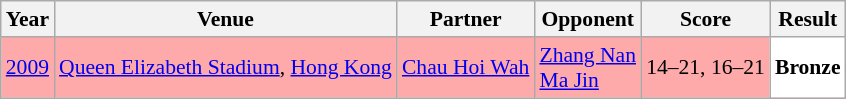<table class="sortable wikitable" style="font-size: 90%;">
<tr>
<th>Year</th>
<th>Venue</th>
<th>Partner</th>
<th>Opponent</th>
<th>Score</th>
<th>Result</th>
</tr>
<tr style="background:#FFAAAA">
<td align="center"><a href='#'>2009</a></td>
<td align="left"><a href='#'>Queen Elizabeth Stadium</a>, <a href='#'>Hong Kong</a></td>
<td align="left"> <a href='#'>Chau Hoi Wah</a></td>
<td align="left"> <a href='#'>Zhang Nan</a> <br>  <a href='#'>Ma Jin</a></td>
<td align="left">14–21, 16–21</td>
<td style="text-align:left; background:white"> <strong>Bronze</strong></td>
</tr>
</table>
